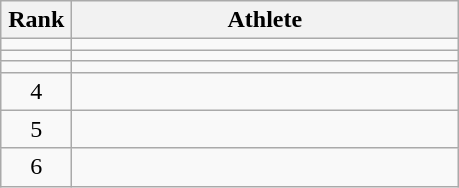<table class=wikitable style="text-align:center">
<tr>
<th width=40>Rank</th>
<th width=250>Athlete</th>
</tr>
<tr>
<td></td>
<td align=left></td>
</tr>
<tr>
<td></td>
<td align=left></td>
</tr>
<tr>
<td></td>
<td align=left></td>
</tr>
<tr>
<td>4</td>
<td align=left></td>
</tr>
<tr>
<td>5</td>
<td align=left></td>
</tr>
<tr>
<td>6</td>
<td align=left></td>
</tr>
</table>
